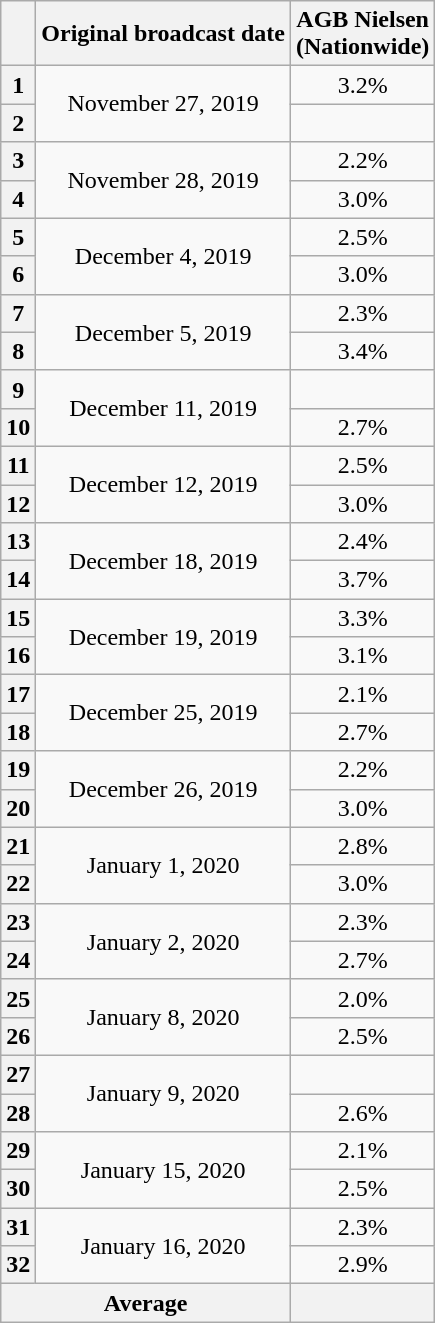<table class="wikitable" style="text-align:center">
<tr>
<th></th>
<th>Original broadcast date</th>
<th>AGB Nielsen<br>(Nationwide)</th>
</tr>
<tr>
<th>1</th>
<td rowspan="2">November 27, 2019</td>
<td>3.2%</td>
</tr>
<tr>
<th>2</th>
<td></td>
</tr>
<tr>
<th>3</th>
<td rowspan="2">November 28, 2019</td>
<td>2.2%</td>
</tr>
<tr>
<th>4</th>
<td>3.0%</td>
</tr>
<tr>
<th>5</th>
<td rowspan="2">December 4, 2019</td>
<td>2.5%</td>
</tr>
<tr>
<th>6</th>
<td>3.0%</td>
</tr>
<tr>
<th>7</th>
<td rowspan="2">December 5, 2019</td>
<td>2.3%</td>
</tr>
<tr>
<th>8</th>
<td>3.4%</td>
</tr>
<tr>
<th>9</th>
<td rowspan="2">December 11, 2019</td>
<td></td>
</tr>
<tr>
<th>10</th>
<td>2.7%</td>
</tr>
<tr>
<th>11</th>
<td rowspan="2">December 12, 2019</td>
<td>2.5%</td>
</tr>
<tr>
<th>12</th>
<td>3.0%</td>
</tr>
<tr>
<th>13</th>
<td rowspan="2">December 18, 2019</td>
<td>2.4%</td>
</tr>
<tr>
<th>14</th>
<td>3.7%</td>
</tr>
<tr>
<th>15</th>
<td rowspan="2">December 19, 2019</td>
<td>3.3%</td>
</tr>
<tr>
<th>16</th>
<td>3.1%</td>
</tr>
<tr>
<th>17</th>
<td rowspan="2">December 25, 2019</td>
<td>2.1%</td>
</tr>
<tr>
<th>18</th>
<td>2.7%</td>
</tr>
<tr>
<th>19</th>
<td rowspan="2">December 26, 2019</td>
<td>2.2%</td>
</tr>
<tr>
<th>20</th>
<td>3.0%</td>
</tr>
<tr>
<th>21</th>
<td rowspan="2">January 1, 2020</td>
<td>2.8%</td>
</tr>
<tr>
<th>22</th>
<td>3.0%</td>
</tr>
<tr>
<th>23</th>
<td rowspan="2">January 2, 2020</td>
<td>2.3%</td>
</tr>
<tr>
<th>24</th>
<td>2.7%</td>
</tr>
<tr>
<th>25</th>
<td rowspan="2">January 8, 2020</td>
<td>2.0%</td>
</tr>
<tr>
<th>26</th>
<td>2.5%</td>
</tr>
<tr>
<th>27</th>
<td rowspan="2">January 9, 2020</td>
<td></td>
</tr>
<tr>
<th>28</th>
<td>2.6%</td>
</tr>
<tr>
<th>29</th>
<td rowspan="2">January 15, 2020</td>
<td>2.1%</td>
</tr>
<tr>
<th>30</th>
<td>2.5%</td>
</tr>
<tr>
<th>31</th>
<td rowspan="2">January 16, 2020</td>
<td>2.3%</td>
</tr>
<tr>
<th>32</th>
<td>2.9%</td>
</tr>
<tr>
<th colspan="2">Average</th>
<th></th>
</tr>
</table>
